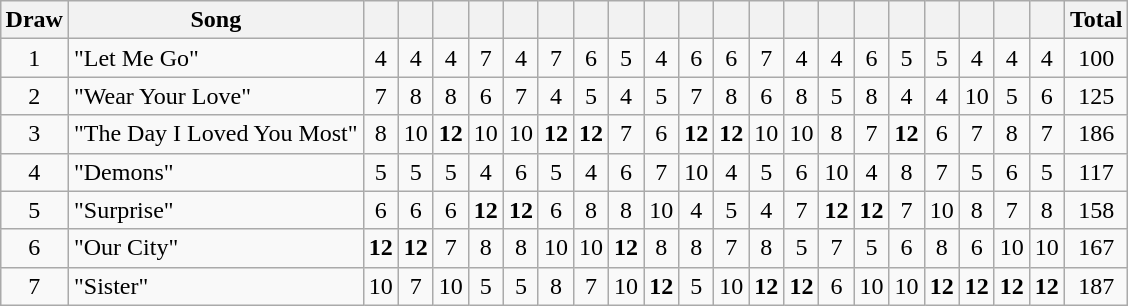<table class="wikitable collapsible" style="margin: 1em auto 1em auto; text-align:center;">
<tr>
<th>Draw</th>
<th>Song</th>
<th><br><small></small></th>
<th><br><small></small></th>
<th><br><small></small></th>
<th><br><small></small></th>
<th><br><small></small></th>
<th><br><small></small></th>
<th><br><small></small></th>
<th><br><small></small></th>
<th><br><small></small></th>
<th><br><small></small></th>
<th><br><small></small></th>
<th><br><small></small></th>
<th><br><small></small></th>
<th><br><small></small></th>
<th><br><small></small></th>
<th><br><small></small></th>
<th><br><small></small></th>
<th><br><small></small></th>
<th><br><small></small></th>
<th><br><small></small></th>
<th>Total</th>
</tr>
<tr>
<td>1</td>
<td align="left">"Let Me Go"</td>
<td>4</td>
<td>4</td>
<td>4</td>
<td>7</td>
<td>4</td>
<td>7</td>
<td>6</td>
<td>5</td>
<td>4</td>
<td>6</td>
<td>6</td>
<td>7</td>
<td>4</td>
<td>4</td>
<td>6</td>
<td>5</td>
<td>5</td>
<td>4</td>
<td>4</td>
<td>4</td>
<td>100</td>
</tr>
<tr>
<td>2</td>
<td align="left">"Wear Your Love"</td>
<td>7</td>
<td>8</td>
<td>8</td>
<td>6</td>
<td>7</td>
<td>4</td>
<td>5</td>
<td>4</td>
<td>5</td>
<td>7</td>
<td>8</td>
<td>6</td>
<td>8</td>
<td>5</td>
<td>8</td>
<td>4</td>
<td>4</td>
<td>10</td>
<td>5</td>
<td>6</td>
<td>125</td>
</tr>
<tr>
<td>3</td>
<td align="left">"The Day I Loved You Most"</td>
<td>8</td>
<td>10</td>
<td><strong>12</strong></td>
<td>10</td>
<td>10</td>
<td><strong>12</strong></td>
<td><strong>12</strong></td>
<td>7</td>
<td>6</td>
<td><strong>12</strong></td>
<td><strong>12</strong></td>
<td>10</td>
<td>10</td>
<td>8</td>
<td>7</td>
<td><strong>12</strong></td>
<td>6</td>
<td>7</td>
<td>8</td>
<td>7</td>
<td>186</td>
</tr>
<tr>
<td>4</td>
<td align="left">"Demons"</td>
<td>5</td>
<td>5</td>
<td>5</td>
<td>4</td>
<td>6</td>
<td>5</td>
<td>4</td>
<td>6</td>
<td>7</td>
<td>10</td>
<td>4</td>
<td>5</td>
<td>6</td>
<td>10</td>
<td>4</td>
<td>8</td>
<td>7</td>
<td>5</td>
<td>6</td>
<td>5</td>
<td>117</td>
</tr>
<tr>
<td>5</td>
<td align="left">"Surprise"</td>
<td>6</td>
<td>6</td>
<td>6</td>
<td><strong>12</strong></td>
<td><strong>12</strong></td>
<td>6</td>
<td>8</td>
<td>8</td>
<td>10</td>
<td>4</td>
<td>5</td>
<td>4</td>
<td>7</td>
<td><strong>12</strong></td>
<td><strong>12</strong></td>
<td>7</td>
<td>10</td>
<td>8</td>
<td>7</td>
<td>8</td>
<td>158</td>
</tr>
<tr>
<td>6</td>
<td align="left">"Our City"</td>
<td><strong>12</strong></td>
<td><strong>12</strong></td>
<td>7</td>
<td>8</td>
<td>8</td>
<td>10</td>
<td>10</td>
<td><strong>12</strong></td>
<td>8</td>
<td>8</td>
<td>7</td>
<td>8</td>
<td>5</td>
<td>7</td>
<td>5</td>
<td>6</td>
<td>8</td>
<td>6</td>
<td>10</td>
<td>10</td>
<td>167</td>
</tr>
<tr>
<td>7</td>
<td align="left">"Sister"</td>
<td>10</td>
<td>7</td>
<td>10</td>
<td>5</td>
<td>5</td>
<td>8</td>
<td>7</td>
<td>10</td>
<td><strong>12</strong></td>
<td>5</td>
<td>10</td>
<td><strong>12</strong></td>
<td><strong>12</strong></td>
<td>6</td>
<td>10</td>
<td>10</td>
<td><strong>12</strong></td>
<td><strong>12</strong></td>
<td><strong>12</strong></td>
<td><strong>12</strong></td>
<td>187</td>
</tr>
</table>
